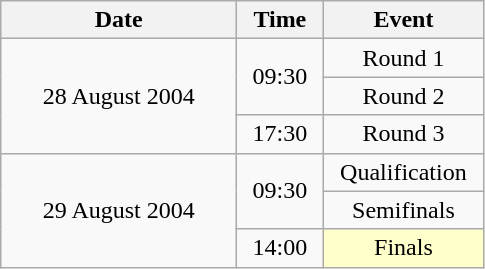<table class = "wikitable" style="text-align:center;">
<tr>
<th width=150>Date</th>
<th width=50>Time</th>
<th width=100>Event</th>
</tr>
<tr>
<td rowspan=3>28 August 2004</td>
<td rowspan=2>09:30</td>
<td>Round 1</td>
</tr>
<tr>
<td>Round 2</td>
</tr>
<tr>
<td>17:30</td>
<td>Round 3</td>
</tr>
<tr>
<td rowspan=3>29 August 2004</td>
<td rowspan=2>09:30</td>
<td>Qualification</td>
</tr>
<tr>
<td>Semifinals</td>
</tr>
<tr>
<td>14:00</td>
<td bgcolor=ffffcc>Finals</td>
</tr>
</table>
